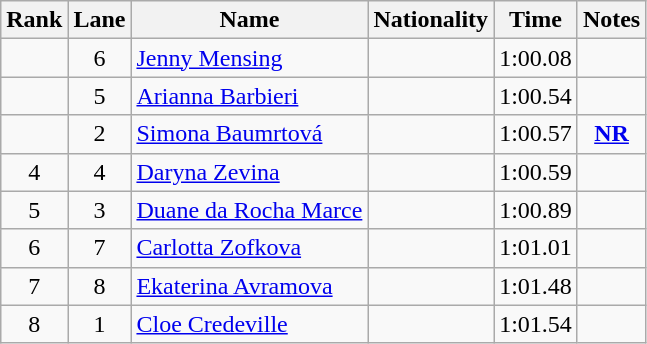<table class="wikitable sortable" style="text-align:center">
<tr>
<th>Rank</th>
<th>Lane</th>
<th>Name</th>
<th>Nationality</th>
<th>Time</th>
<th>Notes</th>
</tr>
<tr>
<td></td>
<td>6</td>
<td align=left><a href='#'>Jenny Mensing</a></td>
<td align=left></td>
<td>1:00.08</td>
<td></td>
</tr>
<tr>
<td></td>
<td>5</td>
<td align=left><a href='#'>Arianna Barbieri</a></td>
<td align=left></td>
<td>1:00.54</td>
<td></td>
</tr>
<tr>
<td></td>
<td>2</td>
<td align=left><a href='#'>Simona Baumrtová</a></td>
<td align=left></td>
<td>1:00.57</td>
<td><strong><a href='#'>NR</a></strong></td>
</tr>
<tr>
<td>4</td>
<td>4</td>
<td align=left><a href='#'>Daryna Zevina</a></td>
<td align=left></td>
<td>1:00.59</td>
<td></td>
</tr>
<tr>
<td>5</td>
<td>3</td>
<td align=left><a href='#'>Duane da Rocha Marce</a></td>
<td align=left></td>
<td>1:00.89</td>
<td></td>
</tr>
<tr>
<td>6</td>
<td>7</td>
<td align=left><a href='#'>Carlotta Zofkova</a></td>
<td align=left></td>
<td>1:01.01</td>
<td></td>
</tr>
<tr>
<td>7</td>
<td>8</td>
<td align=left><a href='#'>Ekaterina Avramova</a></td>
<td align=left></td>
<td>1:01.48</td>
<td></td>
</tr>
<tr>
<td>8</td>
<td>1</td>
<td align=left><a href='#'>Cloe Credeville</a></td>
<td align=left></td>
<td>1:01.54</td>
<td></td>
</tr>
</table>
